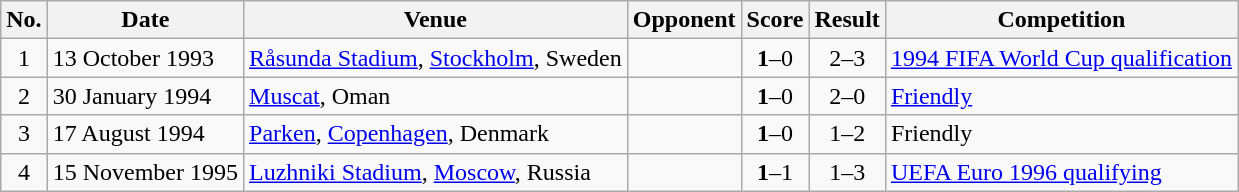<table class="wikitable sortable">
<tr>
<th scope=col>No.</th>
<th scope=col>Date</th>
<th scope=col>Venue</th>
<th scope=col>Opponent</th>
<th scope=col>Score</th>
<th scope=col>Result</th>
<th scope=col>Competition</th>
</tr>
<tr>
<td align=center>1</td>
<td>13 October 1993</td>
<td><a href='#'>Råsunda Stadium</a>, <a href='#'>Stockholm</a>, Sweden</td>
<td></td>
<td align=center><strong>1</strong>–0</td>
<td align=center>2–3</td>
<td><a href='#'>1994 FIFA World Cup qualification</a></td>
</tr>
<tr>
<td align=center>2</td>
<td>30 January 1994</td>
<td><a href='#'>Muscat</a>, Oman</td>
<td></td>
<td align=center><strong>1</strong>–0</td>
<td align=center>2–0</td>
<td><a href='#'>Friendly</a></td>
</tr>
<tr>
<td align=center>3</td>
<td>17 August 1994</td>
<td><a href='#'>Parken</a>, <a href='#'>Copenhagen</a>, Denmark</td>
<td></td>
<td align=center><strong>1</strong>–0</td>
<td align=center>1–2</td>
<td>Friendly</td>
</tr>
<tr>
<td align=center>4</td>
<td>15 November 1995</td>
<td><a href='#'>Luzhniki Stadium</a>, <a href='#'>Moscow</a>, Russia</td>
<td></td>
<td align=center><strong>1</strong>–1</td>
<td align=center>1–3</td>
<td><a href='#'>UEFA Euro 1996 qualifying</a></td>
</tr>
</table>
